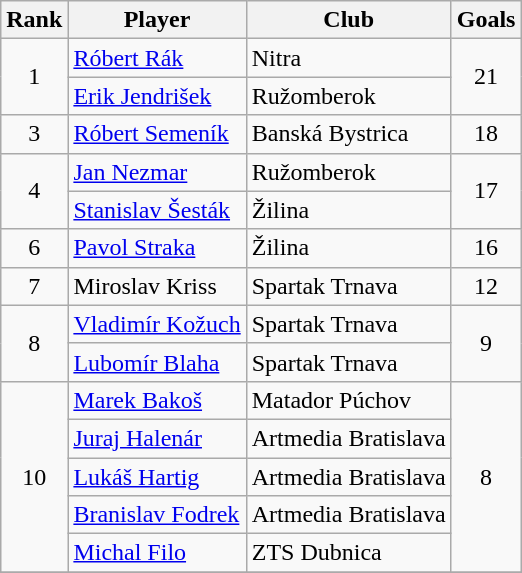<table class="wikitable" style="text-align:center">
<tr>
<th>Rank</th>
<th>Player</th>
<th>Club</th>
<th>Goals</th>
</tr>
<tr>
<td rowspan=2>1</td>
<td align="left"> <a href='#'>Róbert Rák</a></td>
<td align="left">Nitra</td>
<td rowspan=2>21</td>
</tr>
<tr>
<td align="left"> <a href='#'>Erik Jendrišek</a></td>
<td align="left">Ružomberok</td>
</tr>
<tr>
<td>3</td>
<td align="left"> <a href='#'>Róbert Semeník</a></td>
<td align="left">Banská Bystrica</td>
<td>18</td>
</tr>
<tr>
<td rowspan=2>4</td>
<td align="left"> <a href='#'>Jan Nezmar</a></td>
<td align="left">Ružomberok</td>
<td rowspan=2>17</td>
</tr>
<tr>
<td align="left"> <a href='#'>Stanislav Šesták</a></td>
<td align="left">Žilina</td>
</tr>
<tr>
<td>6</td>
<td align="left"> <a href='#'>Pavol Straka</a></td>
<td align="left">Žilina</td>
<td>16</td>
</tr>
<tr>
<td>7</td>
<td align="left"> Miroslav Kriss</td>
<td align="left">Spartak Trnava</td>
<td>12</td>
</tr>
<tr>
<td rowspan=2>8</td>
<td align="left"> <a href='#'>Vladimír Kožuch</a></td>
<td align="left">Spartak Trnava</td>
<td rowspan=2>9</td>
</tr>
<tr>
<td align="left"> <a href='#'>Lubomír Blaha</a></td>
<td align="left">Spartak Trnava</td>
</tr>
<tr>
<td rowspan=5>10</td>
<td align="left"> <a href='#'>Marek Bakoš</a></td>
<td align="left">Matador Púchov</td>
<td rowspan=5>8</td>
</tr>
<tr>
<td align="left"> <a href='#'>Juraj Halenár</a></td>
<td align="left">Artmedia Bratislava</td>
</tr>
<tr>
<td align="left"> <a href='#'>Lukáš Hartig</a></td>
<td align="left">Artmedia Bratislava</td>
</tr>
<tr>
<td align="left"> <a href='#'>Branislav Fodrek</a></td>
<td align="left">Artmedia Bratislava</td>
</tr>
<tr>
<td align="left"> <a href='#'>Michal Filo</a></td>
<td align="left">ZTS Dubnica</td>
</tr>
<tr>
</tr>
</table>
